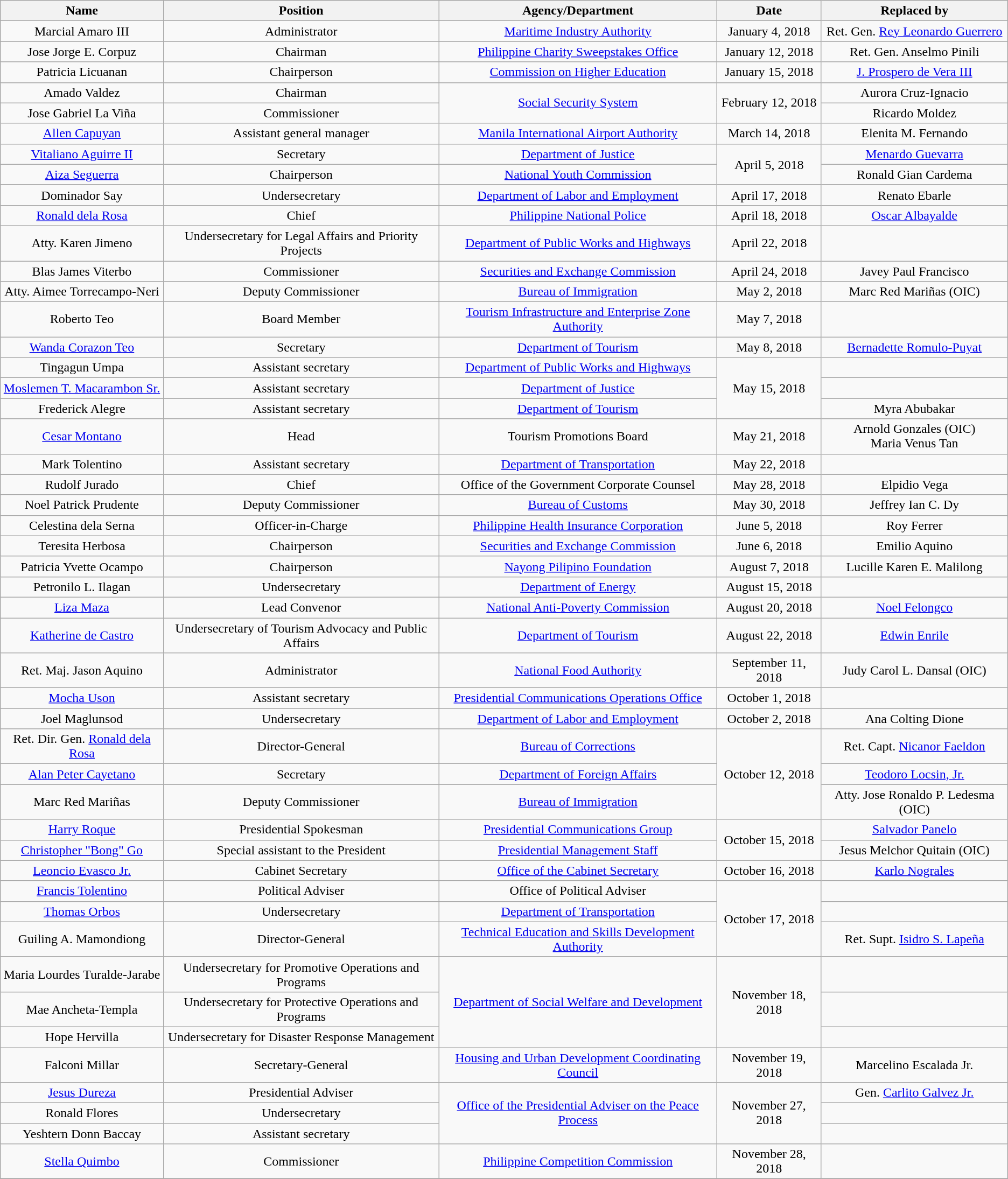<table class="wikitable sortable" style="text-align:center;">
<tr>
<th scope="col">Name</th>
<th scope="col">Position</th>
<th scope="col">Agency/Department</th>
<th scope="col">Date</th>
<th scope="col">Replaced by</th>
</tr>
<tr>
<td>Marcial Amaro III</td>
<td>Administrator</td>
<td><a href='#'>Maritime Industry Authority</a></td>
<td>January 4, 2018</td>
<td>Ret. Gen. <a href='#'>Rey Leonardo Guerrero</a></td>
</tr>
<tr>
<td>Jose Jorge E. Corpuz</td>
<td>Chairman</td>
<td><a href='#'>Philippine Charity Sweepstakes Office</a></td>
<td>January 12, 2018</td>
<td>Ret. Gen. Anselmo Pinili</td>
</tr>
<tr>
<td>Patricia Licuanan</td>
<td>Chairperson</td>
<td><a href='#'>Commission on Higher Education</a></td>
<td>January 15, 2018</td>
<td><a href='#'>J. Prospero de Vera III</a></td>
</tr>
<tr>
<td>Amado Valdez</td>
<td>Chairman</td>
<td rowspan="2"><a href='#'>Social Security System</a></td>
<td rowspan="2">February 12, 2018</td>
<td>Aurora Cruz-Ignacio</td>
</tr>
<tr>
<td>Jose Gabriel La Viña</td>
<td>Commissioner</td>
<td>Ricardo Moldez</td>
</tr>
<tr>
<td><a href='#'>Allen Capuyan</a></td>
<td>Assistant general manager</td>
<td><a href='#'>Manila International Airport Authority</a></td>
<td>March 14, 2018</td>
<td>Elenita M. Fernando</td>
</tr>
<tr>
<td><a href='#'>Vitaliano Aguirre II</a></td>
<td>Secretary</td>
<td><a href='#'>Department of Justice</a></td>
<td rowspan="2">April 5, 2018</td>
<td><a href='#'>Menardo Guevarra</a></td>
</tr>
<tr>
<td><a href='#'>Aiza Seguerra</a></td>
<td>Chairperson</td>
<td><a href='#'>National Youth Commission</a></td>
<td>Ronald Gian Cardema</td>
</tr>
<tr>
<td>Dominador Say</td>
<td>Undersecretary</td>
<td><a href='#'>Department of Labor and Employment</a></td>
<td>April 17, 2018</td>
<td>Renato Ebarle</td>
</tr>
<tr>
<td><a href='#'>Ronald dela Rosa</a></td>
<td>Chief</td>
<td><a href='#'>Philippine National Police</a></td>
<td>April 18, 2018</td>
<td><a href='#'>Oscar Albayalde</a></td>
</tr>
<tr>
<td>Atty. Karen Jimeno</td>
<td>Undersecretary for Legal Affairs and Priority Projects</td>
<td><a href='#'>Department of Public Works and Highways</a></td>
<td>April 22, 2018</td>
<td></td>
</tr>
<tr>
<td>Blas James Viterbo</td>
<td>Commissioner</td>
<td><a href='#'>Securities and Exchange Commission</a></td>
<td>April 24, 2018</td>
<td>Javey Paul Francisco</td>
</tr>
<tr>
<td>Atty. Aimee Torrecampo-Neri</td>
<td>Deputy Commissioner</td>
<td><a href='#'>Bureau of Immigration</a></td>
<td>May 2, 2018</td>
<td>Marc Red Mariñas (OIC)</td>
</tr>
<tr>
<td>Roberto Teo</td>
<td>Board Member</td>
<td><a href='#'>Tourism Infrastructure and Enterprise Zone Authority</a></td>
<td>May 7, 2018</td>
<td></td>
</tr>
<tr>
<td><a href='#'>Wanda Corazon Teo</a></td>
<td>Secretary</td>
<td><a href='#'>Department of Tourism</a></td>
<td>May 8, 2018</td>
<td><a href='#'>Bernadette Romulo-Puyat</a></td>
</tr>
<tr>
<td>Tingagun Umpa </td>
<td>Assistant secretary</td>
<td><a href='#'>Department of Public Works and Highways</a></td>
<td rowspan="3">May 15, 2018</td>
<td></td>
</tr>
<tr>
<td><a href='#'>Moslemen T. Macarambon Sr.</a></td>
<td>Assistant secretary</td>
<td><a href='#'>Department of Justice</a></td>
<td></td>
</tr>
<tr>
<td>Frederick Alegre</td>
<td>Assistant secretary</td>
<td><a href='#'>Department of Tourism</a></td>
<td>Myra Abubakar</td>
</tr>
<tr>
<td><a href='#'>Cesar Montano</a></td>
<td>Head</td>
<td>Tourism Promotions Board</td>
<td>May 21, 2018</td>
<td>Arnold Gonzales (OIC)<br> Maria Venus Tan</td>
</tr>
<tr>
<td>Mark Tolentino</td>
<td>Assistant secretary</td>
<td><a href='#'>Department of Transportation</a></td>
<td>May 22, 2018</td>
<td></td>
</tr>
<tr>
<td>Rudolf Jurado</td>
<td>Chief</td>
<td>Office of the Government Corporate Counsel</td>
<td>May 28, 2018</td>
<td>Elpidio Vega</td>
</tr>
<tr>
<td>Noel Patrick Prudente</td>
<td>Deputy Commissioner</td>
<td><a href='#'>Bureau of Customs</a></td>
<td>May 30, 2018</td>
<td>Jeffrey Ian C. Dy</td>
</tr>
<tr>
<td>Celestina dela Serna</td>
<td>Officer-in-Charge</td>
<td><a href='#'>Philippine Health Insurance Corporation</a></td>
<td>June 5, 2018</td>
<td>Roy Ferrer</td>
</tr>
<tr>
<td>Teresita Herbosa</td>
<td>Chairperson</td>
<td><a href='#'>Securities and Exchange Commission</a></td>
<td>June 6, 2018</td>
<td>Emilio Aquino</td>
</tr>
<tr>
<td>Patricia Yvette Ocampo</td>
<td>Chairperson</td>
<td><a href='#'>Nayong Pilipino Foundation</a></td>
<td>August 7, 2018</td>
<td>Lucille Karen E. Malilong</td>
</tr>
<tr>
<td>Petronilo L. Ilagan</td>
<td>Undersecretary</td>
<td><a href='#'>Department of Energy</a></td>
<td>August 15, 2018</td>
<td></td>
</tr>
<tr>
<td><a href='#'>Liza Maza</a></td>
<td>Lead Convenor</td>
<td><a href='#'>National Anti-Poverty Commission</a></td>
<td>August 20, 2018</td>
<td><a href='#'>Noel Felongco</a></td>
</tr>
<tr>
<td><a href='#'>Katherine de Castro</a></td>
<td>Undersecretary of Tourism Advocacy and Public Affairs</td>
<td><a href='#'>Department of Tourism</a></td>
<td>August 22, 2018</td>
<td><a href='#'>Edwin Enrile</a></td>
</tr>
<tr>
<td>Ret. Maj. Jason Aquino</td>
<td>Administrator</td>
<td><a href='#'>National Food Authority</a></td>
<td>September 11, 2018</td>
<td>Judy Carol L. Dansal (OIC)</td>
</tr>
<tr>
<td><a href='#'>Mocha Uson</a></td>
<td>Assistant secretary</td>
<td><a href='#'>Presidential Communications Operations Office</a></td>
<td>October 1, 2018</td>
<td></td>
</tr>
<tr>
<td>Joel Maglunsod</td>
<td>Undersecretary</td>
<td><a href='#'>Department of Labor and Employment</a></td>
<td>October 2, 2018</td>
<td>Ana Colting Dione</td>
</tr>
<tr>
<td>Ret. Dir. Gen. <a href='#'>Ronald dela Rosa</a></td>
<td>Director-General</td>
<td><a href='#'>Bureau of Corrections</a></td>
<td rowspan="3">October 12, 2018</td>
<td>Ret. Capt. <a href='#'>Nicanor Faeldon</a></td>
</tr>
<tr>
<td><a href='#'>Alan Peter Cayetano</a></td>
<td>Secretary</td>
<td><a href='#'>Department of Foreign Affairs</a></td>
<td><a href='#'>Teodoro Locsin, Jr.</a></td>
</tr>
<tr>
<td>Marc Red Mariñas</td>
<td>Deputy Commissioner</td>
<td><a href='#'>Bureau of Immigration</a></td>
<td>Atty. Jose Ronaldo P. Ledesma (OIC)</td>
</tr>
<tr>
<td><a href='#'>Harry Roque</a></td>
<td>Presidential Spokesman</td>
<td><a href='#'>Presidential Communications Group</a></td>
<td rowspan="2">October 15, 2018</td>
<td><a href='#'>Salvador Panelo</a></td>
</tr>
<tr>
<td><a href='#'>Christopher "Bong" Go</a></td>
<td>Special assistant to the President</td>
<td><a href='#'>Presidential Management Staff</a></td>
<td>Jesus Melchor Quitain (OIC)</td>
</tr>
<tr>
<td><a href='#'>Leoncio Evasco Jr.</a></td>
<td>Cabinet Secretary</td>
<td><a href='#'>Office of the Cabinet Secretary</a></td>
<td>October 16, 2018</td>
<td><a href='#'>Karlo Nograles</a></td>
</tr>
<tr>
<td><a href='#'>Francis Tolentino</a></td>
<td>Political Adviser</td>
<td>Office of Political Adviser</td>
<td rowspan="3">October 17, 2018</td>
<td></td>
</tr>
<tr>
<td><a href='#'>Thomas Orbos</a></td>
<td>Undersecretary</td>
<td><a href='#'>Department of Transportation</a></td>
<td></td>
</tr>
<tr>
<td>Guiling A. Mamondiong</td>
<td>Director-General</td>
<td><a href='#'>Technical Education and Skills Development Authority</a></td>
<td>Ret. Supt. <a href='#'>Isidro S. Lapeña</a></td>
</tr>
<tr>
<td>Maria Lourdes Turalde-Jarabe</td>
<td>Undersecretary for Promotive Operations and Programs</td>
<td rowspan="3"><a href='#'>Department of Social Welfare and Development</a></td>
<td rowspan="3">November 18, 2018</td>
<td></td>
</tr>
<tr>
<td>Mae Ancheta-Templa</td>
<td>Undersecretary for Protective Operations and Programs</td>
<td></td>
</tr>
<tr>
<td>Hope Hervilla</td>
<td>Undersecretary for Disaster Response Management</td>
<td></td>
</tr>
<tr>
<td>Falconi Millar</td>
<td>Secretary-General</td>
<td><a href='#'>Housing and Urban Development Coordinating Council</a></td>
<td>November 19, 2018</td>
<td>Marcelino Escalada Jr.</td>
</tr>
<tr>
<td><a href='#'>Jesus Dureza</a></td>
<td>Presidential Adviser</td>
<td rowspan="3"><a href='#'>Office of the Presidential Adviser on the Peace Process</a></td>
<td rowspan="3">November 27, 2018</td>
<td>Gen. <a href='#'>Carlito Galvez Jr.</a></td>
</tr>
<tr>
<td>Ronald Flores</td>
<td>Undersecretary</td>
<td></td>
</tr>
<tr>
<td>Yeshtern Donn Baccay</td>
<td>Assistant secretary</td>
<td></td>
</tr>
<tr>
<td><a href='#'>Stella Quimbo</a></td>
<td>Commissioner</td>
<td><a href='#'>Philippine Competition Commission</a></td>
<td>November 28, 2018</td>
<td></td>
</tr>
<tr>
</tr>
</table>
